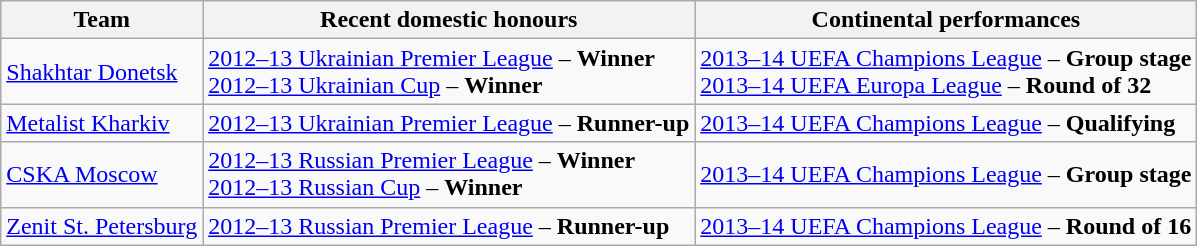<table class="wikitable">
<tr>
<th>Team</th>
<th>Recent domestic honours</th>
<th>Continental performances</th>
</tr>
<tr>
<td> <a href='#'>Shakhtar Donetsk</a></td>
<td><a href='#'>2012–13 Ukrainian Premier League</a> – <strong>Winner</strong><br><a href='#'>2012–13 Ukrainian Cup</a> – <strong>Winner</strong></td>
<td><a href='#'>2013–14 UEFA Champions League</a> – <strong>Group stage</strong><br> <a href='#'>2013–14 UEFA Europa League</a> – <strong>Round of 32</strong></td>
</tr>
<tr>
<td> <a href='#'>Metalist Kharkiv</a></td>
<td><a href='#'>2012–13 Ukrainian Premier League</a> – <strong>Runner-up</strong></td>
<td><a href='#'>2013–14 UEFA Champions League</a> – <strong>Qualifying</strong></td>
</tr>
<tr>
<td> <a href='#'>CSKA Moscow</a></td>
<td><a href='#'>2012–13 Russian Premier League</a> – <strong>Winner</strong><br><a href='#'>2012–13 Russian Cup</a> – <strong>Winner</strong></td>
<td><a href='#'>2013–14 UEFA Champions League</a> – <strong>Group stage</strong></td>
</tr>
<tr>
<td> <a href='#'>Zenit St. Petersburg</a></td>
<td><a href='#'>2012–13 Russian Premier League</a> – <strong>Runner-up</strong></td>
<td><a href='#'>2013–14 UEFA Champions League</a> – <strong>Round of 16</strong></td>
</tr>
</table>
